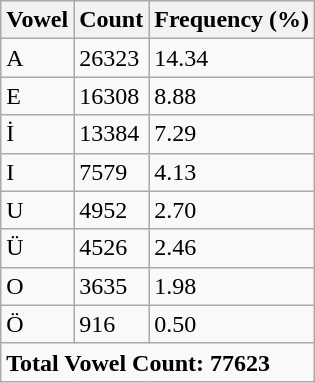<table class="wikitable" border="0">
<tr>
<th>Vowel</th>
<th>Count</th>
<th>Frequency (%)</th>
</tr>
<tr>
<td>A</td>
<td>26323</td>
<td>14.34</td>
</tr>
<tr>
<td>E</td>
<td>16308</td>
<td>8.88</td>
</tr>
<tr>
<td>İ</td>
<td>13384</td>
<td>7.29</td>
</tr>
<tr>
<td>I</td>
<td>7579</td>
<td>4.13</td>
</tr>
<tr>
<td>U</td>
<td>4952</td>
<td>2.70</td>
</tr>
<tr>
<td>Ü</td>
<td>4526</td>
<td>2.46</td>
</tr>
<tr>
<td>O</td>
<td>3635</td>
<td>1.98</td>
</tr>
<tr>
<td>Ö</td>
<td>916</td>
<td>0.50</td>
</tr>
<tr>
<td colspan="3"><strong>Total Vowel Count: 77623</strong></td>
</tr>
</table>
